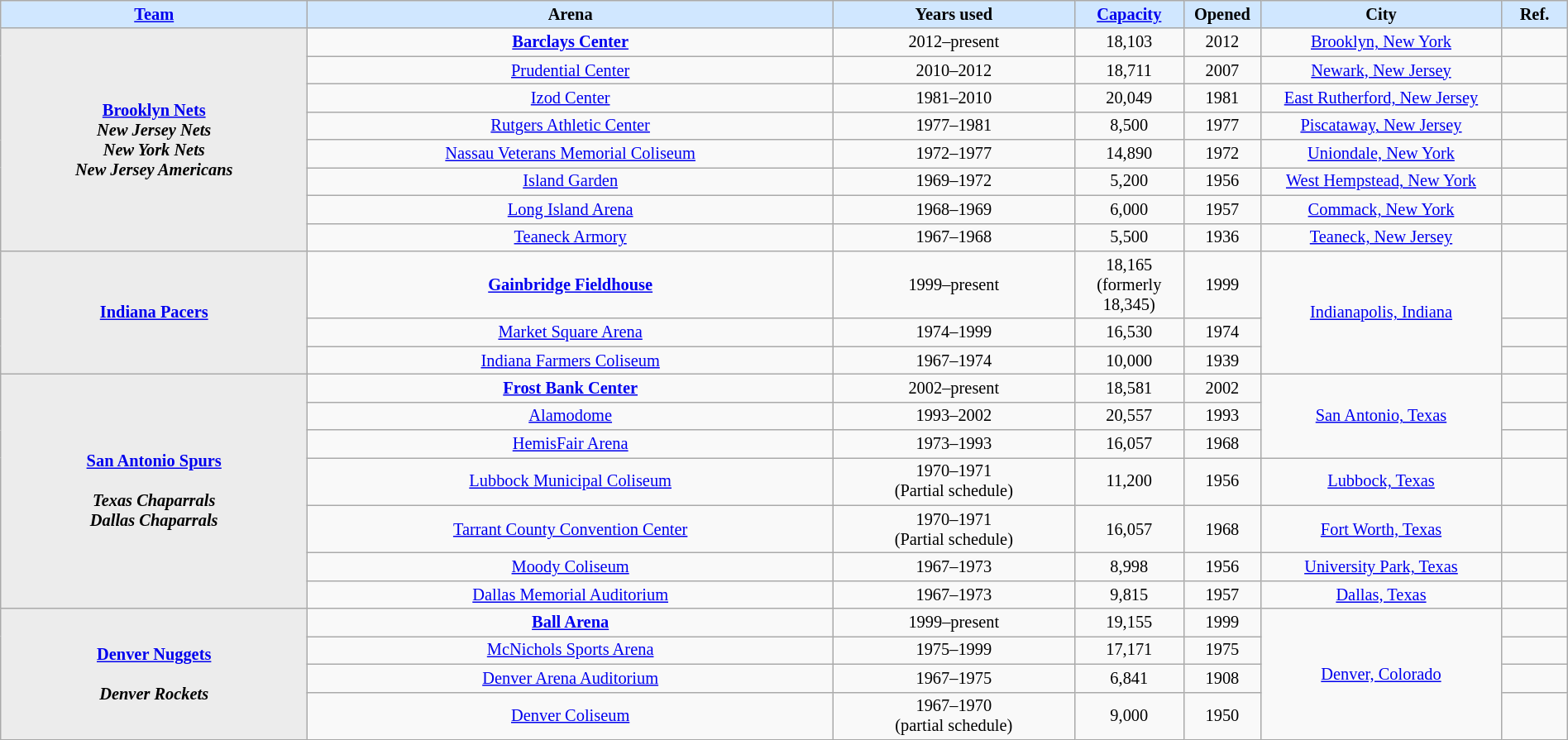<table class="wikitable" style="font-size: 85%; text-align: center; width: 100%;">
<tr>
<th style="width:14%; background: #D0E7FF;"><a href='#'>Team</a></th>
<th style="width:24%; background: #D0E7FF;">Arena</th>
<th style="width:11%;background: #D0E7FF;">Years used</th>
<th style="width:5%; background: #D0E7FF;"><a href='#'>Capacity</a></th>
<th style="width:2%;background: #D0E7FF;">Opened</th>
<th style="width:11%; background: #D0E7FF;">City</th>
<th style="width:3%; background: #D0E7FF;">Ref.</th>
</tr>
<tr>
<th style="background: #ececec;" rowspan=8><a href='#'>Brooklyn Nets</a><br><em>New Jersey Nets</em><br><em>New York Nets</em><br><em>New Jersey Americans</em></th>
<td><strong><a href='#'>Barclays Center</a></strong></td>
<td>2012–present</td>
<td>18,103</td>
<td>2012</td>
<td><a href='#'>Brooklyn, New York</a></td>
<td align="center"></td>
</tr>
<tr>
<td><a href='#'>Prudential Center</a></td>
<td>2010–2012</td>
<td>18,711</td>
<td>2007</td>
<td><a href='#'>Newark, New Jersey</a></td>
<td align="center"></td>
</tr>
<tr>
<td><a href='#'>Izod Center</a></td>
<td>1981–2010</td>
<td>20,049</td>
<td>1981</td>
<td><a href='#'>East Rutherford, New Jersey</a></td>
<td align="center"></td>
</tr>
<tr>
<td><a href='#'>Rutgers Athletic Center</a></td>
<td>1977–1981</td>
<td>8,500</td>
<td>1977</td>
<td><a href='#'>Piscataway, New Jersey</a></td>
<td align="center"></td>
</tr>
<tr>
<td><a href='#'>Nassau Veterans Memorial Coliseum</a></td>
<td>1972–1977</td>
<td>14,890</td>
<td>1972</td>
<td><a href='#'>Uniondale, New York</a></td>
<td align="center"></td>
</tr>
<tr>
<td><a href='#'>Island Garden</a></td>
<td>1969–1972</td>
<td>5,200</td>
<td>1956</td>
<td><a href='#'>West Hempstead, New York</a></td>
<td align="center"></td>
</tr>
<tr>
<td><a href='#'>Long Island Arena</a></td>
<td>1968–1969</td>
<td>6,000</td>
<td>1957</td>
<td><a href='#'>Commack, New York</a></td>
<td align="center"></td>
</tr>
<tr>
<td><a href='#'>Teaneck Armory</a></td>
<td>1967–1968</td>
<td>5,500</td>
<td>1936</td>
<td><a href='#'>Teaneck, New Jersey</a></td>
<td align="center"></td>
</tr>
<tr>
<th style="background: #ececec;" rowspan=3><a href='#'>Indiana Pacers</a></th>
<td><strong><a href='#'>Gainbridge Fieldhouse</a></strong></td>
<td>1999–present</td>
<td>18,165 (formerly 18,345)</td>
<td>1999</td>
<td rowspan=3><a href='#'>Indianapolis, Indiana</a></td>
<td></td>
</tr>
<tr>
<td><a href='#'>Market Square Arena</a></td>
<td>1974–1999</td>
<td>16,530</td>
<td>1974</td>
<td></td>
</tr>
<tr>
<td><a href='#'>Indiana Farmers Coliseum</a></td>
<td>1967–1974</td>
<td>10,000</td>
<td>1939</td>
<td></td>
</tr>
<tr>
<th style="background: #ececec;" rowspan=7><a href='#'>San Antonio Spurs</a><br><br><em>Texas Chaparrals</em><br>
<em>Dallas Chaparrals</em></th>
<td><strong><a href='#'>Frost Bank Center</a></strong></td>
<td>2002–present</td>
<td>18,581</td>
<td>2002</td>
<td rowspan=3><a href='#'>San Antonio, Texas</a></td>
<td></td>
</tr>
<tr>
<td><a href='#'>Alamodome</a></td>
<td>1993–2002</td>
<td>20,557</td>
<td>1993</td>
<td></td>
</tr>
<tr>
<td><a href='#'>HemisFair Arena</a></td>
<td>1973–1993</td>
<td>16,057</td>
<td>1968</td>
<td></td>
</tr>
<tr>
<td><a href='#'>Lubbock Municipal Coliseum</a></td>
<td>1970–1971<br>(Partial schedule)</td>
<td>11,200</td>
<td>1956</td>
<td><a href='#'>Lubbock, Texas</a></td>
<td></td>
</tr>
<tr>
<td><a href='#'>Tarrant County Convention Center</a></td>
<td>1970–1971<br>(Partial schedule)</td>
<td>16,057</td>
<td>1968</td>
<td><a href='#'>Fort Worth, Texas</a></td>
<td></td>
</tr>
<tr>
<td><a href='#'>Moody Coliseum</a></td>
<td>1967–1973</td>
<td>8,998</td>
<td>1956</td>
<td><a href='#'>University Park, Texas</a></td>
<td></td>
</tr>
<tr>
<td><a href='#'>Dallas Memorial Auditorium</a></td>
<td>1967–1973</td>
<td>9,815</td>
<td>1957</td>
<td><a href='#'>Dallas, Texas</a></td>
<td></td>
</tr>
<tr>
<th style="background: #ececec;" rowspan=4><a href='#'>Denver Nuggets</a><br><br><em>Denver Rockets</em></th>
<td><strong><a href='#'>Ball Arena</a></strong></td>
<td>1999–present</td>
<td>19,155</td>
<td>1999</td>
<td rowspan=4><a href='#'>Denver, Colorado</a></td>
<td align="center"></td>
</tr>
<tr>
<td><a href='#'>McNichols Sports Arena</a></td>
<td>1975–1999</td>
<td>17,171</td>
<td>1975</td>
<td></td>
</tr>
<tr>
<td><a href='#'>Denver Arena Auditorium</a></td>
<td>1967–1975</td>
<td>6,841</td>
<td>1908</td>
<td></td>
</tr>
<tr>
<td><a href='#'>Denver Coliseum</a></td>
<td>1967–1970<br>(partial schedule)</td>
<td>9,000</td>
<td>1950</td>
<td></td>
</tr>
</table>
